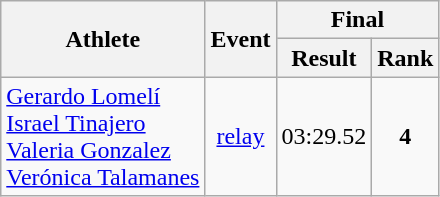<table class="wikitable" align="center">
<tr>
<th rowspan="2">Athlete</th>
<th rowspan="2">Event</th>
<th colspan="2">Final</th>
</tr>
<tr>
<th>Result</th>
<th>Rank</th>
</tr>
<tr align="center">
<td align="left"><a href='#'>Gerardo Lomelí</a><br><a href='#'>Israel Tinajero</a><br><a href='#'>Valeria Gonzalez</a><br><a href='#'>Verónica Talamanes</a></td>
<td><a href='#'> relay</a></td>
<td>03:29.52</td>
<td><strong>4</strong></td>
</tr>
</table>
